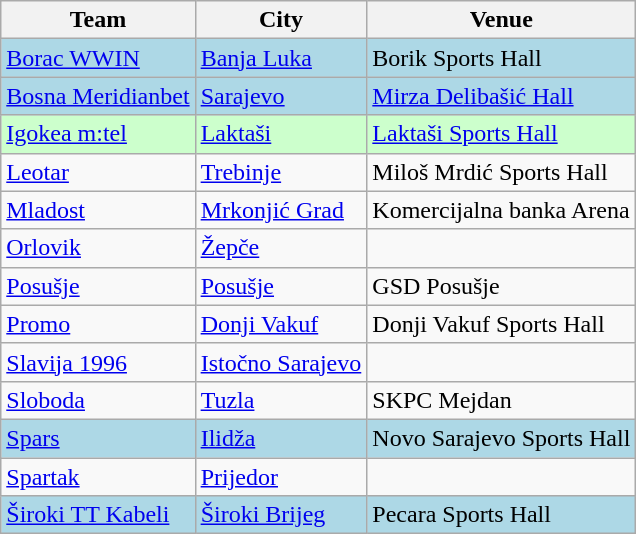<table class="wikitable sortable">
<tr>
<th>Team</th>
<th>City</th>
<th>Venue</th>
</tr>
<tr bgcolor="lightblue">
<td><a href='#'>Borac WWIN</a></td>
<td><a href='#'>Banja Luka</a></td>
<td>Borik Sports Hall</td>
</tr>
<tr bgcolor="lightblue">
<td><a href='#'>Bosna Meridianbet</a></td>
<td><a href='#'>Sarajevo</a></td>
<td><a href='#'>Mirza Delibašić Hall</a></td>
</tr>
<tr bgcolor="#ccffcc">
<td><a href='#'>Igokea m:tel</a></td>
<td><a href='#'>Laktaši</a></td>
<td><a href='#'>Laktaši Sports Hall</a></td>
</tr>
<tr>
<td><a href='#'>Leotar</a></td>
<td><a href='#'>Trebinje</a></td>
<td>Miloš Mrdić Sports Hall</td>
</tr>
<tr>
<td><a href='#'>Mladost</a></td>
<td><a href='#'>Mrkonjić Grad</a></td>
<td>Komercijalna banka Arena</td>
</tr>
<tr>
<td><a href='#'>Orlovik</a></td>
<td><a href='#'>Žepče</a></td>
<td></td>
</tr>
<tr>
<td><a href='#'>Posušje</a></td>
<td><a href='#'>Posušje</a></td>
<td>GSD Posušje</td>
</tr>
<tr>
<td><a href='#'>Promo</a></td>
<td><a href='#'>Donji Vakuf</a></td>
<td>Donji Vakuf Sports Hall</td>
</tr>
<tr>
<td><a href='#'>Slavija 1996</a></td>
<td><a href='#'>Istočno Sarajevo</a></td>
<td></td>
</tr>
<tr>
<td><a href='#'>Sloboda</a></td>
<td><a href='#'>Tuzla</a></td>
<td>SKPC Mejdan</td>
</tr>
<tr bgcolor="lightblue">
<td><a href='#'>Spars</a></td>
<td><a href='#'>Ilidža</a></td>
<td>Novo Sarajevo Sports Hall</td>
</tr>
<tr>
<td><a href='#'>Spartak</a></td>
<td><a href='#'>Prijedor</a></td>
<td></td>
</tr>
<tr bgcolor="lightblue">
<td><a href='#'>Široki TT Kabeli</a></td>
<td><a href='#'>Široki Brijeg</a></td>
<td>Pecara Sports Hall</td>
</tr>
</table>
